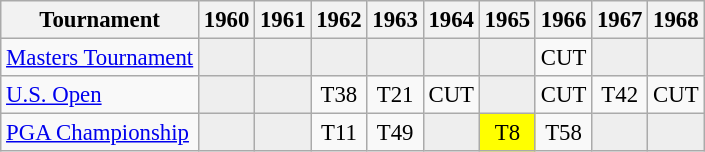<table class="wikitable" style="font-size:95%;text-align:center;">
<tr>
<th>Tournament</th>
<th>1960</th>
<th>1961</th>
<th>1962</th>
<th>1963</th>
<th>1964</th>
<th>1965</th>
<th>1966</th>
<th>1967</th>
<th>1968</th>
</tr>
<tr>
<td align=left><a href='#'>Masters Tournament</a></td>
<td style="background:#eeeeee;"></td>
<td style="background:#eeeeee;"></td>
<td style="background:#eeeeee;"></td>
<td style="background:#eeeeee;"></td>
<td style="background:#eeeeee;"></td>
<td style="background:#eeeeee;"></td>
<td>CUT</td>
<td style="background:#eeeeee;"></td>
<td style="background:#eeeeee;"></td>
</tr>
<tr>
<td align=left><a href='#'>U.S. Open</a></td>
<td style="background:#eeeeee;"></td>
<td style="background:#eeeeee;"></td>
<td>T38</td>
<td>T21</td>
<td>CUT</td>
<td style="background:#eeeeee;"></td>
<td>CUT</td>
<td>T42</td>
<td>CUT</td>
</tr>
<tr>
<td align=left><a href='#'>PGA Championship</a></td>
<td style="background:#eeeeee;"></td>
<td style="background:#eeeeee;"></td>
<td>T11</td>
<td>T49</td>
<td style="background:#eeeeee;"></td>
<td style="background:yellow;">T8</td>
<td>T58</td>
<td style="background:#eeeeee;"></td>
<td style="background:#eeeeee;"></td>
</tr>
</table>
